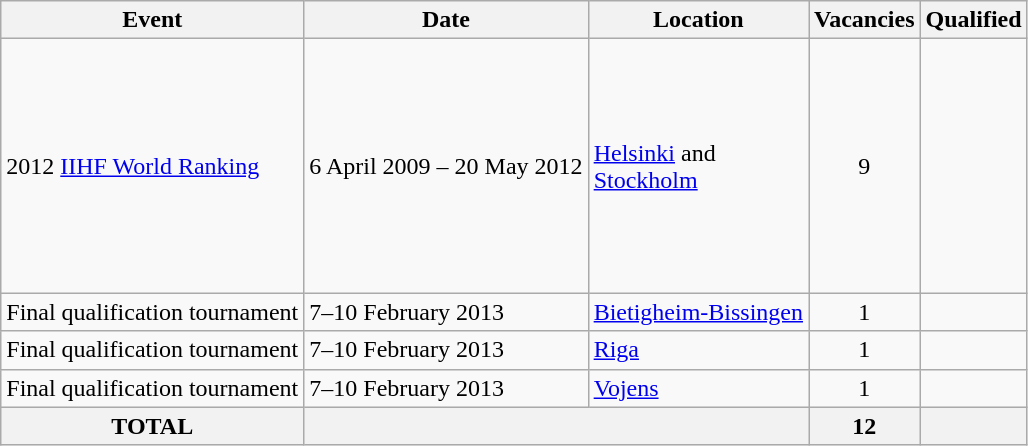<table class="wikitable">
<tr>
<th>Event</th>
<th>Date</th>
<th>Location</th>
<th>Vacancies</th>
<th>Qualified</th>
</tr>
<tr>
<td>2012 <a href='#'>IIHF World Ranking</a></td>
<td>6 April 2009 – 20 May 2012</td>
<td> <a href='#'>Helsinki</a> and<br> <a href='#'>Stockholm</a></td>
<td align=center>9</td>
<td><br><br><br><br><br><br><br><br><br></td>
</tr>
<tr>
<td>Final qualification tournament</td>
<td>7–10 February 2013</td>
<td> <a href='#'>Bietigheim-Bissingen</a></td>
<td align=center>1</td>
<td></td>
</tr>
<tr>
<td>Final qualification tournament</td>
<td>7–10 February 2013</td>
<td> <a href='#'>Riga</a></td>
<td align=center>1</td>
<td></td>
</tr>
<tr>
<td>Final qualification tournament</td>
<td>7–10 February 2013</td>
<td> <a href='#'>Vojens</a></td>
<td align=center>1</td>
<td></td>
</tr>
<tr>
<th>TOTAL</th>
<th colspan="2"></th>
<th>12</th>
<th></th>
</tr>
</table>
